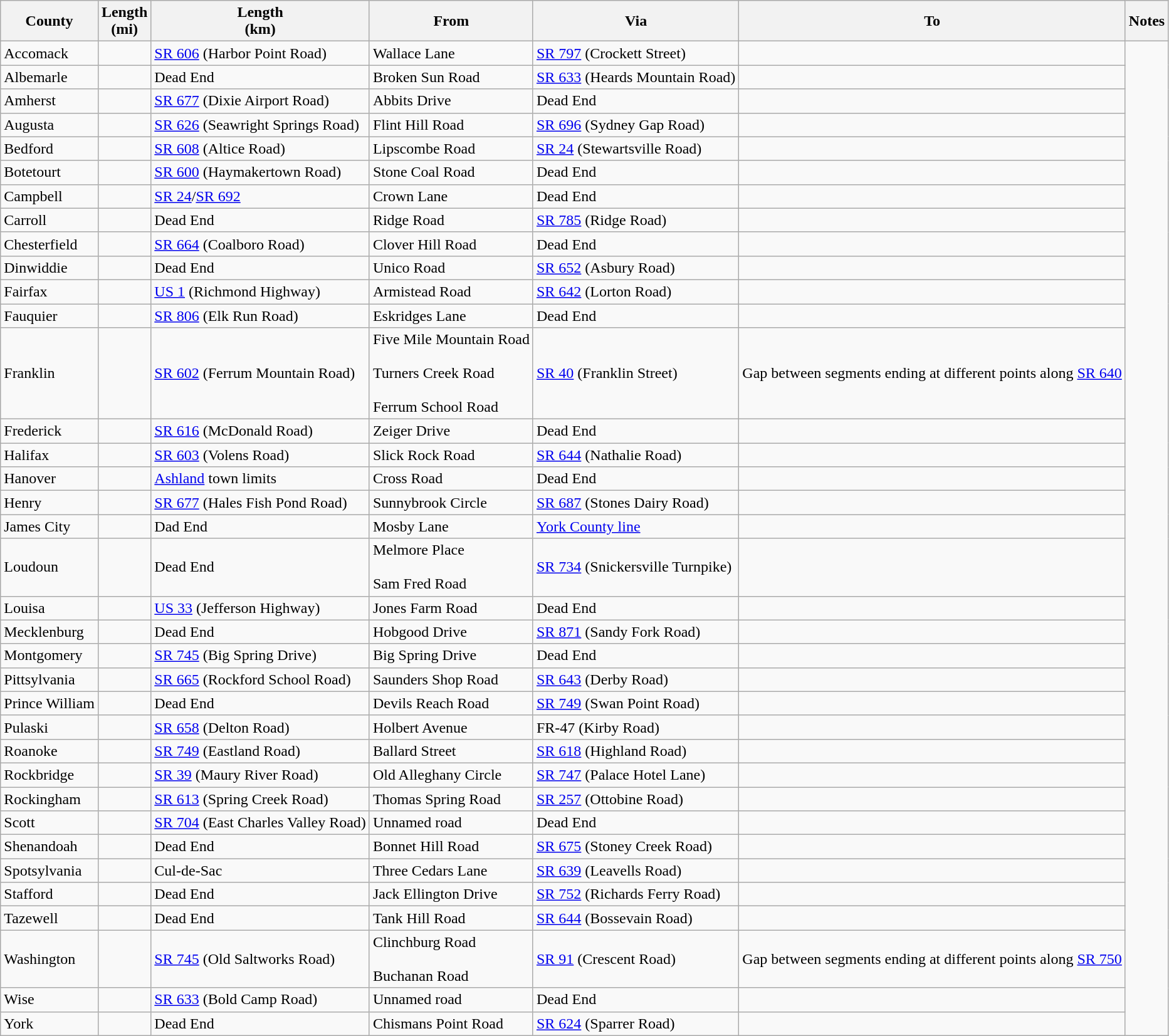<table class="wikitable sortable">
<tr>
<th>County</th>
<th>Length<br>(mi)</th>
<th>Length<br>(km)</th>
<th class="unsortable">From</th>
<th class="unsortable">Via</th>
<th class="unsortable">To</th>
<th class="unsortable">Notes</th>
</tr>
<tr>
<td id="Accomack">Accomack</td>
<td></td>
<td><a href='#'>SR 606</a> (Harbor Point Road)</td>
<td>Wallace Lane</td>
<td><a href='#'>SR 797</a> (Crockett Street)</td>
<td></td>
</tr>
<tr>
<td id="Albemarle">Albemarle</td>
<td></td>
<td>Dead End</td>
<td>Broken Sun Road</td>
<td><a href='#'>SR 633</a> (Heards Mountain Road)</td>
<td><br>
</td>
</tr>
<tr>
<td id="Amherst">Amherst</td>
<td></td>
<td><a href='#'>SR 677</a> (Dixie Airport Road)</td>
<td>Abbits Drive</td>
<td>Dead End</td>
<td><br>
</td>
</tr>
<tr>
<td id="Augusta">Augusta</td>
<td></td>
<td><a href='#'>SR 626</a> (Seawright Springs Road)</td>
<td>Flint Hill Road</td>
<td><a href='#'>SR 696</a> (Sydney Gap Road)</td>
<td><br></td>
</tr>
<tr>
<td id="Bedford">Bedford</td>
<td></td>
<td><a href='#'>SR 608</a> (Altice Road)</td>
<td>Lipscombe Road</td>
<td><a href='#'>SR 24</a> (Stewartsville Road)</td>
<td><br></td>
</tr>
<tr>
<td id="Botetourt">Botetourt</td>
<td></td>
<td><a href='#'>SR 600</a> (Haymakertown Road)</td>
<td>Stone Coal Road</td>
<td>Dead End</td>
<td><br>

</td>
</tr>
<tr>
<td id="Campbell">Campbell</td>
<td></td>
<td><a href='#'>SR 24</a>/<a href='#'>SR 692</a></td>
<td>Crown Lane</td>
<td>Dead End</td>
<td><br></td>
</tr>
<tr>
<td id="Carroll">Carroll</td>
<td></td>
<td>Dead End</td>
<td>Ridge Road</td>
<td><a href='#'>SR 785</a> (Ridge Road)</td>
<td><br>
</td>
</tr>
<tr>
<td id="Chesterfield">Chesterfield</td>
<td></td>
<td><a href='#'>SR 664</a> (Coalboro Road)</td>
<td>Clover Hill Road</td>
<td>Dead End</td>
<td><br>



</td>
</tr>
<tr>
<td id="Dinwiddie">Dinwiddie</td>
<td></td>
<td>Dead End</td>
<td>Unico Road</td>
<td><a href='#'>SR 652</a> (Asbury Road)</td>
<td><br></td>
</tr>
<tr>
<td id="Fairfax">Fairfax</td>
<td></td>
<td><a href='#'>US 1</a> (Richmond Highway)</td>
<td>Armistead Road</td>
<td><a href='#'>SR 642</a> (Lorton Road)</td>
<td></td>
</tr>
<tr>
<td id="Fauquier">Fauquier</td>
<td></td>
<td><a href='#'>SR 806</a> (Elk Run Road)</td>
<td>Eskridges Lane</td>
<td>Dead End</td>
<td><br>
</td>
</tr>
<tr>
<td id="Franklin">Franklin</td>
<td></td>
<td><a href='#'>SR 602</a> (Ferrum Mountain Road)</td>
<td>Five Mile Mountain Road<br><br>Turners Creek Road<br><br>Ferrum School Road</td>
<td><a href='#'>SR 40</a> (Franklin Street)</td>
<td>Gap between segments ending at different points along <a href='#'>SR 640</a></td>
</tr>
<tr>
<td id="Frederick">Frederick</td>
<td></td>
<td><a href='#'>SR 616</a> (McDonald Road)</td>
<td>Zeiger Drive</td>
<td>Dead End</td>
<td><br>




</td>
</tr>
<tr>
<td id="Halifax">Halifax</td>
<td></td>
<td><a href='#'>SR 603</a> (Volens Road)</td>
<td>Slick Rock Road</td>
<td><a href='#'>SR 644</a> (Nathalie Road)</td>
<td></td>
</tr>
<tr>
<td id="Hanover">Hanover</td>
<td></td>
<td><a href='#'>Ashland</a> town limits</td>
<td>Cross Road</td>
<td>Dead End</td>
<td><br></td>
</tr>
<tr>
<td id="Henry">Henry</td>
<td></td>
<td><a href='#'>SR 677</a> (Hales Fish Pond Road)</td>
<td>Sunnybrook Circle</td>
<td><a href='#'>SR 687</a> (Stones Dairy Road)</td>
<td><br>
</td>
</tr>
<tr>
<td id="James City">James City</td>
<td></td>
<td>Dad End</td>
<td>Mosby Lane</td>
<td><a href='#'>York County line</a></td>
<td><br>



</td>
</tr>
<tr>
<td id="Loudoun">Loudoun</td>
<td></td>
<td>Dead End</td>
<td>Melmore Place<br><br>Sam Fred Road</td>
<td><a href='#'>SR 734</a> (Snickersville Turnpike)</td>
<td></td>
</tr>
<tr>
<td id="Louisa">Louisa</td>
<td></td>
<td><a href='#'>US 33</a> (Jefferson Highway)</td>
<td>Jones Farm Road</td>
<td>Dead End</td>
<td><br>

</td>
</tr>
<tr>
<td id="Mecklenburg">Mecklenburg</td>
<td></td>
<td>Dead End</td>
<td>Hobgood Drive</td>
<td><a href='#'>SR 871</a> (Sandy Fork Road)</td>
<td><br></td>
</tr>
<tr>
<td id="Montgomery">Montgomery</td>
<td></td>
<td><a href='#'>SR 745</a> (Big Spring Drive)</td>
<td>Big Spring Drive</td>
<td>Dead End</td>
<td><br>






</td>
</tr>
<tr>
<td id="Pittsylvania">Pittsylvania</td>
<td></td>
<td><a href='#'>SR 665</a> (Rockford School Road)</td>
<td>Saunders Shop Road</td>
<td><a href='#'>SR 643</a> (Derby Road)</td>
<td><br>

</td>
</tr>
<tr>
<td id="Prince William">Prince William</td>
<td></td>
<td>Dead End</td>
<td>Devils Reach Road</td>
<td><a href='#'>SR 749</a> (Swan Point Road)</td>
<td></td>
</tr>
<tr>
<td id="Pulaski">Pulaski</td>
<td></td>
<td><a href='#'>SR 658</a> (Delton Road)</td>
<td>Holbert Avenue</td>
<td>FR-47 (Kirby Road)</td>
<td><br>
</td>
</tr>
<tr>
<td id="Roanoke">Roanoke</td>
<td></td>
<td><a href='#'>SR 749</a> (Eastland Road)</td>
<td>Ballard Street</td>
<td><a href='#'>SR 618</a> (Highland Road)</td>
<td></td>
</tr>
<tr>
<td id="Rockbridge">Rockbridge</td>
<td></td>
<td><a href='#'>SR 39</a> (Maury River Road)</td>
<td>Old Alleghany Circle</td>
<td><a href='#'>SR 747</a> (Palace Hotel Lane)</td>
<td></td>
</tr>
<tr>
<td id="Rockingham">Rockingham</td>
<td></td>
<td><a href='#'>SR 613</a> (Spring Creek Road)</td>
<td>Thomas Spring Road</td>
<td><a href='#'>SR 257</a> (Ottobine Road)</td>
<td><br></td>
</tr>
<tr>
<td id="Scott">Scott</td>
<td></td>
<td><a href='#'>SR 704</a> (East Charles Valley Road)</td>
<td>Unnamed road</td>
<td>Dead End</td>
<td></td>
</tr>
<tr>
<td id="Shenandoah">Shenandoah</td>
<td></td>
<td>Dead End</td>
<td>Bonnet Hill Road</td>
<td><a href='#'>SR 675</a> (Stoney Creek Road)</td>
<td><br>
</td>
</tr>
<tr>
<td id="Spotsylvania">Spotsylvania</td>
<td></td>
<td>Cul-de-Sac</td>
<td>Three Cedars Lane</td>
<td><a href='#'>SR 639</a> (Leavells Road)</td>
<td></td>
</tr>
<tr>
<td id="Stafford">Stafford</td>
<td></td>
<td>Dead End</td>
<td>Jack Ellington Drive</td>
<td><a href='#'>SR 752</a> (Richards Ferry Road)</td>
<td><br>
</td>
</tr>
<tr>
<td id="Tazewell">Tazewell</td>
<td></td>
<td>Dead End</td>
<td>Tank Hill Road</td>
<td><a href='#'>SR 644</a> (Bossevain Road)</td>
<td><br></td>
</tr>
<tr>
<td id="Washington">Washington</td>
<td></td>
<td><a href='#'>SR 745</a> (Old Saltworks Road)</td>
<td>Clinchburg Road<br><br>Buchanan Road</td>
<td><a href='#'>SR 91</a> (Crescent Road)</td>
<td>Gap between segments ending at different points along <a href='#'>SR 750</a><br></td>
</tr>
<tr>
<td id="Wise">Wise</td>
<td></td>
<td><a href='#'>SR 633</a> (Bold Camp Road)</td>
<td>Unnamed road</td>
<td>Dead End</td>
<td><br></td>
</tr>
<tr>
<td id="York">York</td>
<td></td>
<td>Dead End</td>
<td>Chismans Point Road</td>
<td><a href='#'>SR 624</a> (Sparrer Road)</td>
<td></td>
</tr>
</table>
